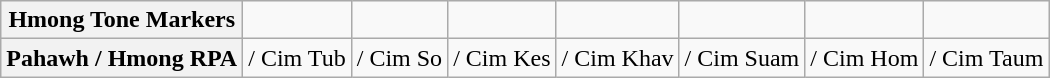<table class="wikitable">
<tr align="center">
<th>Hmong Tone Markers</th>
<td></td>
<td></td>
<td></td>
<td></td>
<td></td>
<td></td>
<td></td>
</tr>
<tr align="center">
<th>Pahawh / Hmong RPA</th>
<td> / Cim Tub</td>
<td> / Cim So</td>
<td> / Cim Kes</td>
<td> / Cim Khav</td>
<td> / Cim Suam</td>
<td> / Cim Hom</td>
<td> / Cim Taum</td>
</tr>
</table>
